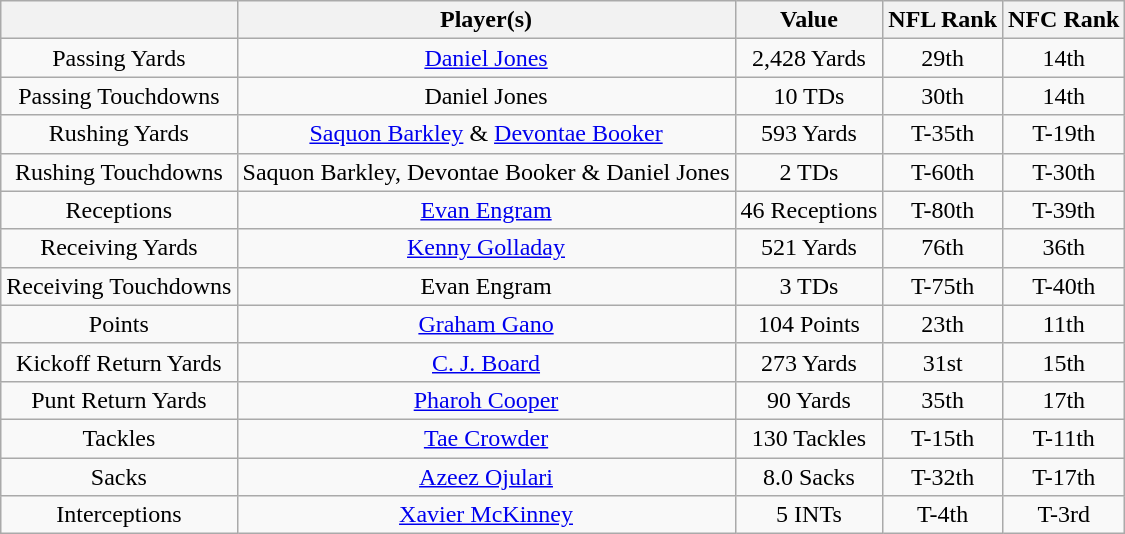<table class="wikitable">
<tr>
<th></th>
<th>Player(s)</th>
<th>Value</th>
<th>NFL Rank</th>
<th>NFC Rank</th>
</tr>
<tr style="background:#ffddoo; text-align:center;">
<td>Passing Yards</td>
<td><a href='#'>Daniel Jones</a></td>
<td>2,428 Yards</td>
<td>29th</td>
<td>14th</td>
</tr>
<tr style="background:#ffddoo; text-align:center;">
<td>Passing Touchdowns</td>
<td>Daniel Jones</td>
<td>10 TDs</td>
<td>30th</td>
<td>14th</td>
</tr>
<tr style="background:#ffddoo; text-align:center;">
<td>Rushing Yards</td>
<td><a href='#'>Saquon Barkley</a> & <a href='#'>Devontae Booker</a></td>
<td>593 Yards</td>
<td>T-35th</td>
<td>T-19th</td>
</tr>
<tr style="background:#ffddoo; text-align:center;">
<td>Rushing Touchdowns</td>
<td>Saquon Barkley, Devontae Booker & Daniel Jones</td>
<td>2 TDs</td>
<td>T-60th</td>
<td>T-30th</td>
</tr>
<tr style="background:#ffddoo; text-align:center;">
<td>Receptions</td>
<td><a href='#'>Evan Engram</a></td>
<td>46 Receptions</td>
<td>T-80th</td>
<td>T-39th</td>
</tr>
<tr style="background:#ffddoo; text-align:center;">
<td>Receiving Yards</td>
<td><a href='#'>Kenny Golladay</a></td>
<td>521 Yards</td>
<td>76th</td>
<td>36th</td>
</tr>
<tr style="background:#ffddoo; text-align:center;">
<td>Receiving Touchdowns</td>
<td>Evan Engram</td>
<td>3 TDs</td>
<td>T-75th</td>
<td>T-40th</td>
</tr>
<tr style="background:#ffddoo; text-align:center;">
<td>Points</td>
<td><a href='#'>Graham Gano</a></td>
<td>104 Points</td>
<td>23th</td>
<td>11th</td>
</tr>
<tr style="background:#ffddoo; text-align:center;">
<td>Kickoff Return Yards</td>
<td><a href='#'>C. J. Board</a></td>
<td>273 Yards</td>
<td>31st</td>
<td>15th</td>
</tr>
<tr style="background:#ffddoo; text-align:center;">
<td>Punt Return Yards</td>
<td><a href='#'>Pharoh Cooper</a></td>
<td>90 Yards</td>
<td>35th</td>
<td>17th</td>
</tr>
<tr style="background:#ffddoo; text-align:center;">
<td>Tackles</td>
<td><a href='#'>Tae Crowder</a></td>
<td>130 Tackles</td>
<td>T-15th</td>
<td>T-11th</td>
</tr>
<tr style="background:#ffddoo; text-align:center;">
<td>Sacks</td>
<td><a href='#'>Azeez Ojulari</a></td>
<td>8.0 Sacks</td>
<td>T-32th</td>
<td>T-17th</td>
</tr>
<tr style="background:#ffddoo; text-align:center;">
<td>Interceptions</td>
<td><a href='#'>Xavier McKinney</a></td>
<td>5 INTs</td>
<td>T-4th</td>
<td>T-3rd</td>
</tr>
</table>
